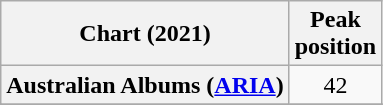<table class="wikitable sortable plainrowheaders" style="text-align:center">
<tr>
<th scope="col">Chart (2021)</th>
<th scope="col">Peak<br> position</th>
</tr>
<tr>
<th scope="row">Australian Albums (<a href='#'>ARIA</a>)</th>
<td>42</td>
</tr>
<tr>
</tr>
<tr>
</tr>
<tr>
</tr>
<tr>
</tr>
<tr>
</tr>
<tr>
</tr>
<tr>
</tr>
<tr>
</tr>
<tr>
</tr>
<tr>
</tr>
<tr>
</tr>
</table>
